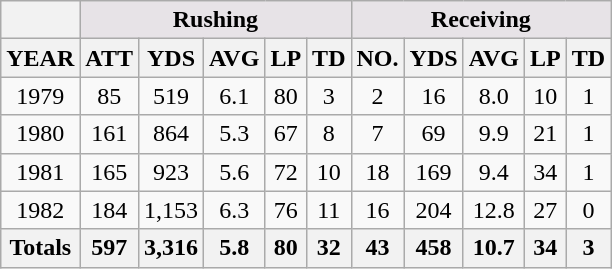<table class=wikitable style="text-align:center">
<tr>
<th></th>
<th colspan="5" style="background:#e7e3e7;">Rushing</th>
<th colspan="5" style="background:#e7e3e7;">Receiving</th>
</tr>
<tr>
<th>YEAR</th>
<th>ATT</th>
<th>YDS</th>
<th>AVG</th>
<th>LP</th>
<th>TD</th>
<th>NO.</th>
<th>YDS</th>
<th>AVG</th>
<th>LP</th>
<th>TD</th>
</tr>
<tr>
<td>1979</td>
<td>85</td>
<td>519</td>
<td>6.1</td>
<td>80</td>
<td>3</td>
<td>2</td>
<td>16</td>
<td>8.0</td>
<td>10</td>
<td>1</td>
</tr>
<tr>
<td>1980</td>
<td>161</td>
<td>864</td>
<td>5.3</td>
<td>67</td>
<td>8</td>
<td>7</td>
<td>69</td>
<td>9.9</td>
<td>21</td>
<td>1</td>
</tr>
<tr>
<td>1981</td>
<td>165</td>
<td>923</td>
<td>5.6</td>
<td>72</td>
<td>10</td>
<td>18</td>
<td>169</td>
<td>9.4</td>
<td>34</td>
<td>1</td>
</tr>
<tr>
<td>1982</td>
<td>184</td>
<td>1,153</td>
<td>6.3</td>
<td>76</td>
<td>11</td>
<td>16</td>
<td>204</td>
<td>12.8</td>
<td>27</td>
<td>0</td>
</tr>
<tr>
<th>Totals</th>
<th>597</th>
<th>3,316</th>
<th>5.8</th>
<th>80</th>
<th>32</th>
<th>43</th>
<th>458</th>
<th>10.7</th>
<th>34</th>
<th>3</th>
</tr>
</table>
